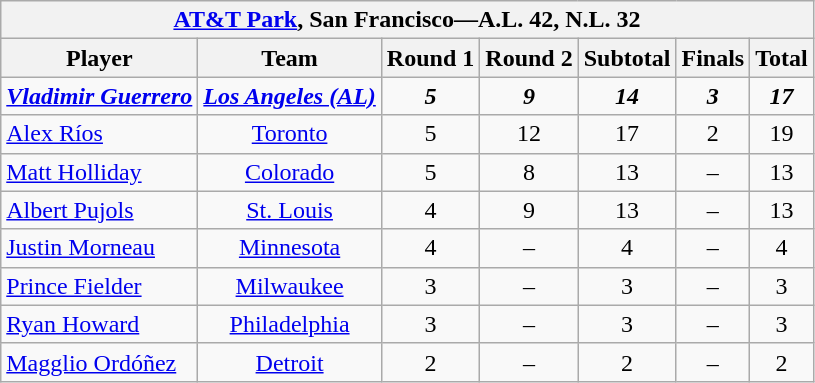<table class="wikitable" style="font-size: 100%; text-align:center;">
<tr>
<th colspan="7"><a href='#'>AT&T Park</a>, San Francisco—A.L. 42, N.L. 32</th>
</tr>
<tr>
<th>Player</th>
<th>Team</th>
<th>Round 1</th>
<th>Round 2</th>
<th>Subtotal</th>
<th>Finals</th>
<th>Total</th>
</tr>
<tr>
<td align="left"> <strong><em><a href='#'>Vladimir Guerrero</a></em></strong></td>
<td><strong><em><a href='#'>Los Angeles (AL)</a></em></strong></td>
<td><strong><em>5</em></strong></td>
<td><strong><em>9</em></strong></td>
<td><strong><em>14</em></strong></td>
<td><strong><em>3</em></strong> </td>
<td><strong><em>17</em></strong></td>
</tr>
<tr>
<td align="left"><a href='#'>Alex Ríos</a></td>
<td><a href='#'>Toronto</a></td>
<td>5</td>
<td>12</td>
<td>17</td>
<td>2</td>
<td>19</td>
</tr>
<tr>
<td align="left"><a href='#'>Matt Holliday</a></td>
<td><a href='#'>Colorado</a></td>
<td>5</td>
<td>8</td>
<td>13</td>
<td>–</td>
<td>13</td>
</tr>
<tr>
<td align="left"><a href='#'>Albert Pujols</a></td>
<td><a href='#'>St. Louis</a></td>
<td>4 </td>
<td>9</td>
<td>13</td>
<td>–</td>
<td>13</td>
</tr>
<tr>
<td align="left"><a href='#'>Justin Morneau</a></td>
<td><a href='#'>Minnesota</a></td>
<td>4</td>
<td>–</td>
<td>4</td>
<td>–</td>
<td>4</td>
</tr>
<tr>
<td align="left"><a href='#'>Prince Fielder</a></td>
<td><a href='#'>Milwaukee</a></td>
<td>3</td>
<td>–</td>
<td>3</td>
<td>–</td>
<td>3</td>
</tr>
<tr>
<td align="left"><a href='#'>Ryan Howard</a></td>
<td><a href='#'>Philadelphia</a></td>
<td>3</td>
<td>–</td>
<td>3</td>
<td>–</td>
<td>3</td>
</tr>
<tr>
<td align="left"><a href='#'>Magglio Ordóñez</a></td>
<td><a href='#'>Detroit</a></td>
<td>2</td>
<td>–</td>
<td>2</td>
<td>–</td>
<td>2</td>
</tr>
</table>
